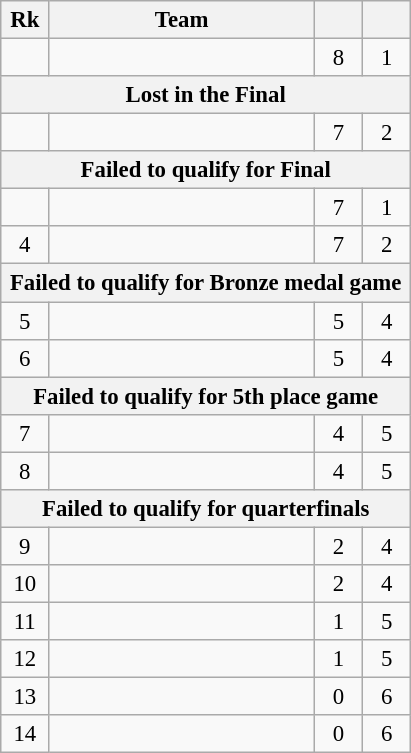<table class=wikitable style="text-align:center; font-size:95%">
<tr>
<th width=25>Rk</th>
<th width=170>Team</th>
<th width=25></th>
<th width=25></th>
</tr>
<tr>
<td></td>
<td align=left></td>
<td>8</td>
<td>1</td>
</tr>
<tr>
<th colspan="8">Lost in the Final</th>
</tr>
<tr>
<td></td>
<td align=left></td>
<td>7</td>
<td>2</td>
</tr>
<tr>
<th colspan="8">Failed to qualify for Final</th>
</tr>
<tr>
<td></td>
<td align=left></td>
<td>7</td>
<td>1</td>
</tr>
<tr>
<td>4</td>
<td align=left></td>
<td>7</td>
<td>2</td>
</tr>
<tr>
<th colspan="8">Failed to qualify for Bronze medal game</th>
</tr>
<tr>
<td>5</td>
<td align=left></td>
<td>5</td>
<td>4</td>
</tr>
<tr>
<td>6</td>
<td align=left></td>
<td>5</td>
<td>4</td>
</tr>
<tr>
<th colspan="8">Failed to qualify for 5th place game</th>
</tr>
<tr>
<td>7</td>
<td align=left></td>
<td>4</td>
<td>5</td>
</tr>
<tr>
<td>8</td>
<td align=left></td>
<td>4</td>
<td>5</td>
</tr>
<tr>
<th colspan="8">Failed to qualify for quarterfinals</th>
</tr>
<tr>
<td>9</td>
<td align=left></td>
<td>2</td>
<td>4</td>
</tr>
<tr>
<td>10</td>
<td align=left></td>
<td>2</td>
<td>4</td>
</tr>
<tr>
<td>11</td>
<td align=left></td>
<td>1</td>
<td>5</td>
</tr>
<tr>
<td>12</td>
<td align=left></td>
<td>1</td>
<td>5</td>
</tr>
<tr>
<td>13</td>
<td align=left></td>
<td>0</td>
<td>6</td>
</tr>
<tr>
<td>14</td>
<td align=left></td>
<td>0</td>
<td>6</td>
</tr>
</table>
